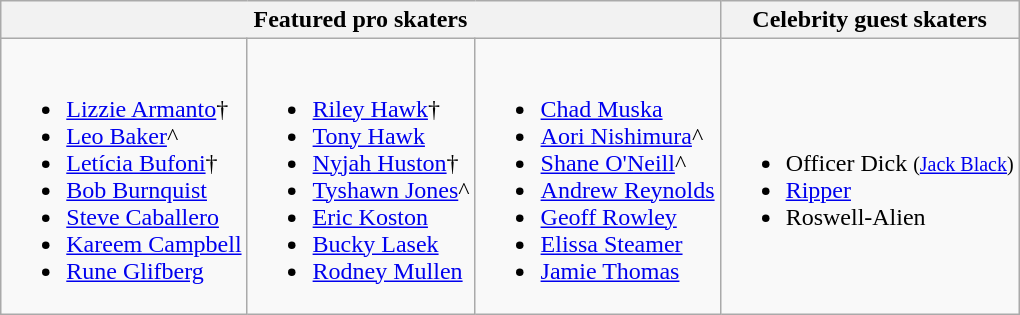<table class="wikitable">
<tr>
<th colspan="3">Featured pro skaters</th>
<th>Celebrity guest skaters</th>
</tr>
<tr>
<td><br><ul><li><a href='#'>Lizzie Armanto</a>†</li><li><a href='#'>Leo Baker</a>^</li><li><a href='#'>Letícia Bufoni</a>†</li><li><a href='#'>Bob Burnquist</a></li><li><a href='#'>Steve Caballero</a></li><li><a href='#'>Kareem Campbell</a></li><li><a href='#'>Rune Glifberg</a></li></ul></td>
<td><br><ul><li><a href='#'>Riley Hawk</a>†</li><li><a href='#'>Tony Hawk</a></li><li><a href='#'>Nyjah Huston</a>†</li><li><a href='#'>Tyshawn Jones</a>^</li><li><a href='#'>Eric Koston</a></li><li><a href='#'>Bucky Lasek</a></li><li><a href='#'>Rodney Mullen</a></li></ul></td>
<td><br><ul><li><a href='#'>Chad Muska</a></li><li><a href='#'>Aori Nishimura</a>^</li><li><a href='#'>Shane O'Neill</a>^</li><li><a href='#'>Andrew Reynolds</a></li><li><a href='#'>Geoff Rowley</a></li><li><a href='#'>Elissa Steamer</a></li><li><a href='#'>Jamie Thomas</a></li></ul></td>
<td><br><ul><li>Officer Dick <small>(<a href='#'>Jack Black</a>)</small></li><li><a href='#'>Ripper</a></li><li>Roswell-Alien</li></ul></td>
</tr>
</table>
